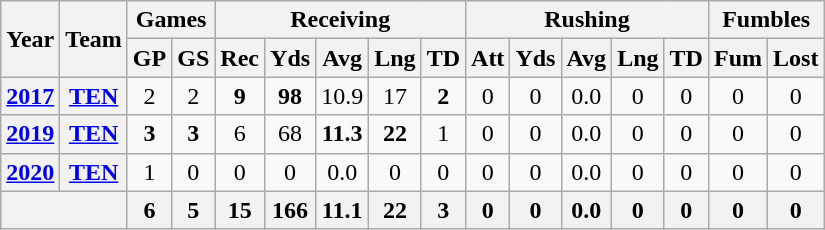<table class=wikitable style="text-align:center;">
<tr>
<th rowspan="2">Year</th>
<th rowspan="2">Team</th>
<th colspan="2">Games</th>
<th colspan="5">Receiving</th>
<th colspan="5">Rushing</th>
<th colspan="2">Fumbles</th>
</tr>
<tr>
<th>GP</th>
<th>GS</th>
<th>Rec</th>
<th>Yds</th>
<th>Avg</th>
<th>Lng</th>
<th>TD</th>
<th>Att</th>
<th>Yds</th>
<th>Avg</th>
<th>Lng</th>
<th>TD</th>
<th>Fum</th>
<th>Lost</th>
</tr>
<tr>
<th><a href='#'>2017</a></th>
<th><a href='#'>TEN</a></th>
<td>2</td>
<td>2</td>
<td><strong>9</strong></td>
<td><strong>98</strong></td>
<td>10.9</td>
<td>17</td>
<td><strong>2</strong></td>
<td>0</td>
<td>0</td>
<td>0.0</td>
<td>0</td>
<td>0</td>
<td>0</td>
<td>0</td>
</tr>
<tr>
<th><a href='#'>2019</a></th>
<th><a href='#'>TEN</a></th>
<td><strong>3</strong></td>
<td><strong>3</strong></td>
<td>6</td>
<td>68</td>
<td><strong>11.3</strong></td>
<td><strong>22</strong></td>
<td>1</td>
<td>0</td>
<td>0</td>
<td>0.0</td>
<td>0</td>
<td>0</td>
<td>0</td>
<td>0</td>
</tr>
<tr>
<th><a href='#'>2020</a></th>
<th><a href='#'>TEN</a></th>
<td>1</td>
<td>0</td>
<td>0</td>
<td>0</td>
<td>0.0</td>
<td>0</td>
<td>0</td>
<td>0</td>
<td>0</td>
<td>0.0</td>
<td>0</td>
<td>0</td>
<td>0</td>
<td>0</td>
</tr>
<tr>
<th colspan="2"></th>
<th>6</th>
<th>5</th>
<th>15</th>
<th>166</th>
<th>11.1</th>
<th>22</th>
<th>3</th>
<th>0</th>
<th>0</th>
<th>0.0</th>
<th>0</th>
<th>0</th>
<th>0</th>
<th>0</th>
</tr>
</table>
